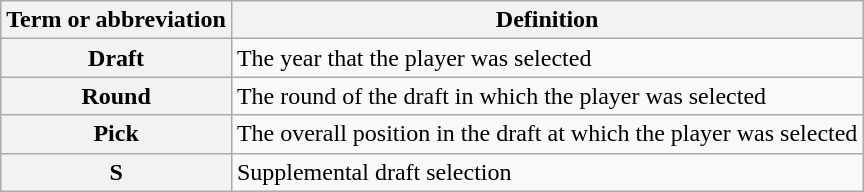<table class="wikitable">
<tr>
<th scope="col">Term or abbreviation</th>
<th scope="col">Definition</th>
</tr>
<tr>
<th scope="row">Draft</th>
<td>The year that the player was selected</td>
</tr>
<tr>
<th scope="row">Round</th>
<td>The round of the draft in which the player was selected</td>
</tr>
<tr>
<th scope="row">Pick</th>
<td>The overall position in the draft at which the player was selected<br></td>
</tr>
<tr>
<th scope="row">S</th>
<td>Supplemental draft selection</td>
</tr>
</table>
